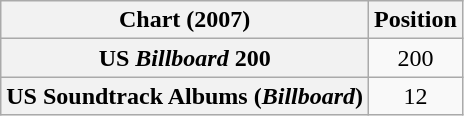<table class="wikitable plainrowheaders sortable">
<tr>
<th scope="col">Chart (2007)</th>
<th scope="col">Position</th>
</tr>
<tr>
<th scope="row">US <em>Billboard</em> 200</th>
<td align="center">200</td>
</tr>
<tr>
<th scope="row">US Soundtrack Albums (<em>Billboard</em>)</th>
<td align="center">12</td>
</tr>
</table>
